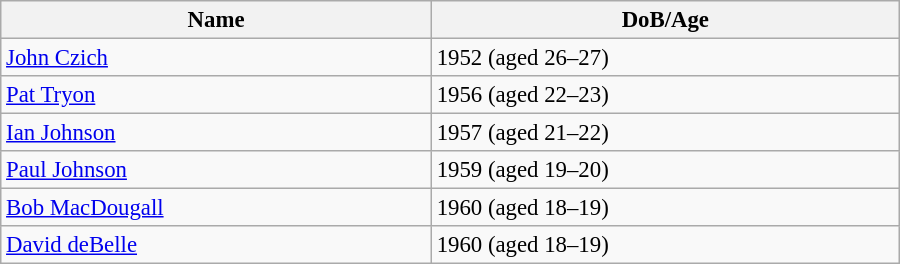<table class="wikitable" style="width:600px; font-size:95%;">
<tr>
<th align="left">Name</th>
<th align="left">DoB/Age</th>
</tr>
<tr>
<td align="left"><a href='#'>John Czich</a></td>
<td align="left">1952 (aged 26–27)</td>
</tr>
<tr>
<td align="left"><a href='#'>Pat Tryon</a></td>
<td align="left">1956 (aged 22–23)</td>
</tr>
<tr>
<td align="left"><a href='#'>Ian Johnson</a></td>
<td align="left">1957 (aged 21–22)</td>
</tr>
<tr>
<td align="left"><a href='#'>Paul Johnson</a></td>
<td align="left">1959 (aged 19–20)</td>
</tr>
<tr>
<td align="left"><a href='#'>Bob MacDougall</a></td>
<td align="left">1960 (aged 18–19)</td>
</tr>
<tr>
<td align="left"><a href='#'>David deBelle</a></td>
<td align="left">1960 (aged 18–19)</td>
</tr>
</table>
